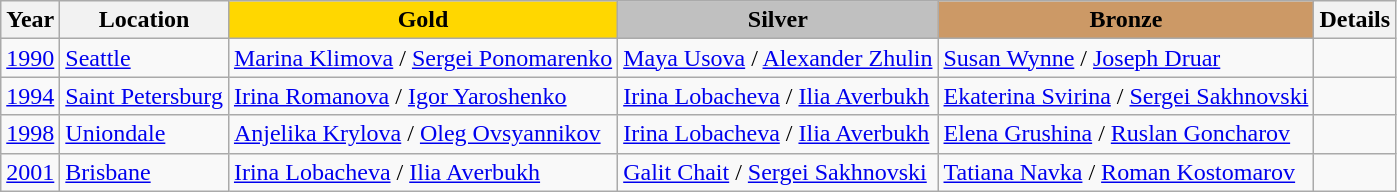<table class="wikitable">
<tr>
<th>Year</th>
<th>Location</th>
<td align=center bgcolor=gold><strong>Gold</strong></td>
<td align=center bgcolor=silver><strong>Silver</strong></td>
<td align=center bgcolor=cc9966><strong>Bronze</strong></td>
<th>Details</th>
</tr>
<tr>
<td><a href='#'>1990</a></td>
<td><a href='#'>Seattle</a></td>
<td> <a href='#'>Marina Klimova</a> / <a href='#'>Sergei Ponomarenko</a></td>
<td> <a href='#'>Maya Usova</a> / <a href='#'>Alexander Zhulin</a></td>
<td> <a href='#'>Susan Wynne</a> / <a href='#'>Joseph Druar</a></td>
<td></td>
</tr>
<tr>
<td><a href='#'>1994</a></td>
<td><a href='#'>Saint Petersburg</a></td>
<td> <a href='#'>Irina Romanova</a> / <a href='#'>Igor Yaroshenko</a></td>
<td> <a href='#'>Irina Lobacheva</a> / <a href='#'>Ilia Averbukh</a></td>
<td> <a href='#'>Ekaterina Svirina</a> / <a href='#'>Sergei Sakhnovski</a></td>
<td></td>
</tr>
<tr>
<td><a href='#'>1998</a></td>
<td><a href='#'>Uniondale</a></td>
<td> <a href='#'>Anjelika Krylova</a> / <a href='#'>Oleg Ovsyannikov</a></td>
<td> <a href='#'>Irina Lobacheva</a> / <a href='#'>Ilia Averbukh</a></td>
<td> <a href='#'>Elena Grushina</a> / <a href='#'>Ruslan Goncharov</a></td>
<td></td>
</tr>
<tr>
<td><a href='#'>2001</a></td>
<td><a href='#'>Brisbane</a></td>
<td> <a href='#'>Irina Lobacheva</a> / <a href='#'>Ilia Averbukh</a></td>
<td> <a href='#'>Galit Chait</a> / <a href='#'>Sergei Sakhnovski</a></td>
<td> <a href='#'>Tatiana Navka</a> / <a href='#'>Roman Kostomarov</a></td>
<td></td>
</tr>
</table>
